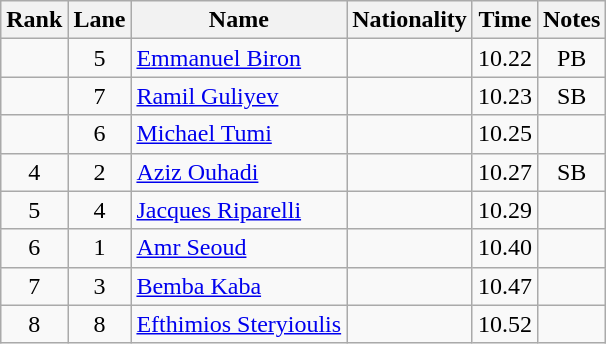<table class="wikitable sortable" style="text-align:center">
<tr>
<th>Rank</th>
<th>Lane</th>
<th>Name</th>
<th>Nationality</th>
<th>Time</th>
<th>Notes</th>
</tr>
<tr>
<td></td>
<td>5</td>
<td align=left><a href='#'>Emmanuel Biron</a></td>
<td align=left></td>
<td>10.22</td>
<td>PB</td>
</tr>
<tr>
<td></td>
<td>7</td>
<td align=left><a href='#'>Ramil Guliyev</a></td>
<td align=left></td>
<td>10.23</td>
<td>SB</td>
</tr>
<tr>
<td></td>
<td>6</td>
<td align=left><a href='#'>Michael Tumi</a></td>
<td align=left></td>
<td>10.25</td>
<td></td>
</tr>
<tr>
<td>4</td>
<td>2</td>
<td align=left><a href='#'>Aziz Ouhadi</a></td>
<td align=left></td>
<td>10.27</td>
<td>SB</td>
</tr>
<tr>
<td>5</td>
<td>4</td>
<td align=left><a href='#'>Jacques Riparelli</a></td>
<td align=left></td>
<td>10.29</td>
<td></td>
</tr>
<tr>
<td>6</td>
<td>1</td>
<td align=left><a href='#'>Amr Seoud</a></td>
<td align=left></td>
<td>10.40</td>
<td></td>
</tr>
<tr>
<td>7</td>
<td>3</td>
<td align=left><a href='#'>Bemba Kaba</a></td>
<td align=left></td>
<td>10.47</td>
<td></td>
</tr>
<tr>
<td>8</td>
<td>8</td>
<td align=left><a href='#'>Efthimios Steryioulis</a></td>
<td align=left></td>
<td>10.52</td>
<td></td>
</tr>
</table>
